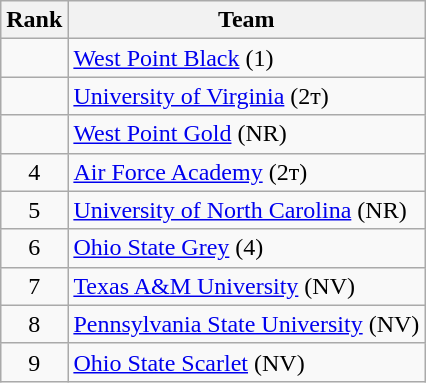<table class="wikitable">
<tr>
<th>Rank</th>
<th>Team</th>
</tr>
<tr>
<td align=center></td>
<td align="left"><a href='#'>West Point Black</a> (1)</td>
</tr>
<tr>
<td align=center></td>
<td align="left"><a href='#'>University of Virginia</a> (2т)</td>
</tr>
<tr>
<td align=center></td>
<td align="left"><a href='#'>West Point Gold</a> (NR)</td>
</tr>
<tr>
<td align=center>4</td>
<td align="left"><a href='#'>Air Force Academy</a> (2т)</td>
</tr>
<tr>
<td align=center>5</td>
<td align="left"><a href='#'>University of North Carolina</a> (NR)</td>
</tr>
<tr>
<td align=center>6</td>
<td align="left"><a href='#'>Ohio State Grey</a> (4)</td>
</tr>
<tr>
<td align=center>7</td>
<td align="left"><a href='#'>Texas A&M University</a> (NV)</td>
</tr>
<tr>
<td align=center>8</td>
<td align="left"><a href='#'>Pennsylvania State University</a> (NV)</td>
</tr>
<tr>
<td align=center>9</td>
<td align="left"><a href='#'>Ohio State Scarlet</a> (NV)</td>
</tr>
</table>
